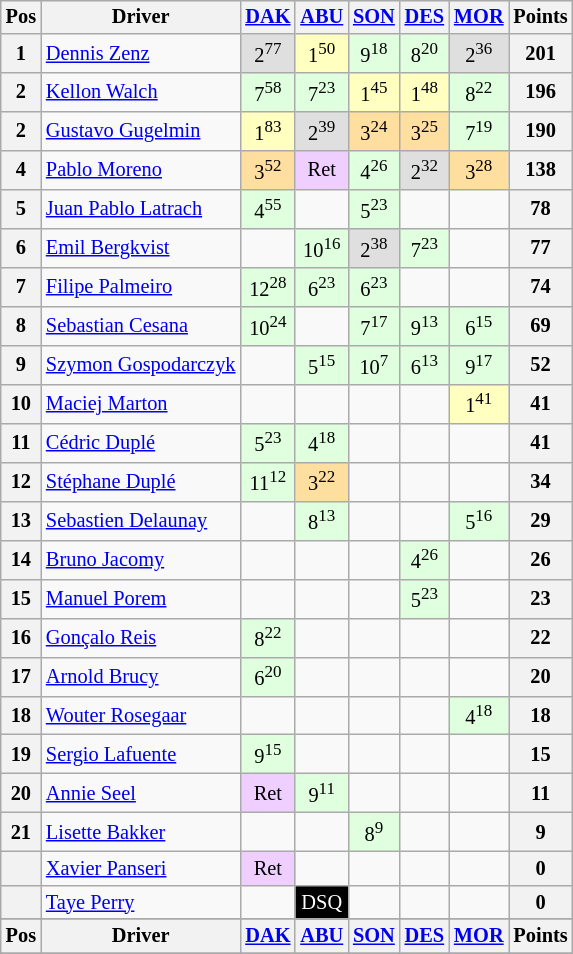<table class="wikitable" style="font-size: 85%; text-align: center; display: inline-table;">
<tr valign="top">
<th valign="middle">Pos</th>
<th valign="middle">Driver</th>
<th><a href='#'>DAK</a><br></th>
<th><a href='#'>ABU</a><br></th>
<th><a href='#'>SON</a><br></th>
<th><a href='#'>DES</a><br></th>
<th><a href='#'>MOR</a><br></th>
<th valign="middle">Points</th>
</tr>
<tr>
<th>1</th>
<td align=left> <a href='#'>Dennis Zenz</a></td>
<td style="background:#dfdfdf;">2<sup>77</sup></td>
<td style="background:#ffffbf;">1<sup>50</sup></td>
<td style="background:#dfffdf;">9<sup>18</sup></td>
<td style="background:#dfffdf;">8<sup>20</sup></td>
<td style="background:#dfdfdf;">2<sup>36</sup></td>
<th>201</th>
</tr>
<tr>
<th>2</th>
<td align=left> <a href='#'>Kellon Walch</a></td>
<td style="background:#dfffdf;">7<sup>58</sup></td>
<td style="background:#dfffdf;">7<sup>23</sup></td>
<td style="background:#ffffbf;">1<sup>45</sup></td>
<td style="background:#ffffbf;">1<sup>48</sup></td>
<td style="background:#dfffdf;">8<sup>22</sup></td>
<th>196</th>
</tr>
<tr>
<th>2</th>
<td align=left> <a href='#'>Gustavo Gugelmin</a></td>
<td style="background:#ffffbf;">1<sup>83</sup></td>
<td style="background:#dfdfdf;">2<sup>39</sup></td>
<td style="background:#ffdf9f;">3<sup>24</sup></td>
<td style="background:#ffdf9f;">3<sup>25</sup></td>
<td style="background:#dfffdf;">7<sup>19</sup></td>
<th>190</th>
</tr>
<tr>
<th>4</th>
<td align=left> <a href='#'>Pablo Moreno</a></td>
<td style="background:#ffdf9f;">3<sup>52</sup></td>
<td style="background:#efcfff;">Ret</td>
<td style="background:#dfffdf;">4<sup>26</sup></td>
<td style="background:#dfdfdf;">2<sup>32</sup></td>
<td style="background:#ffdf9f;">3<sup>28</sup></td>
<th>138</th>
</tr>
<tr>
<th>5</th>
<td align=left> <a href='#'>Juan Pablo Latrach</a></td>
<td style="background:#dfffdf;">4<sup>55</sup></td>
<td></td>
<td style="background:#dfffdf;">5<sup>23</sup></td>
<td></td>
<td></td>
<th>78</th>
</tr>
<tr>
<th>6</th>
<td align=left> <a href='#'>Emil Bergkvist</a></td>
<td></td>
<td style="background:#dfffdf;">10<sup>16</sup></td>
<td style="background:#dfdfdf;">2<sup>38</sup></td>
<td style="background:#dfffdf;">7<sup>23</sup></td>
<td></td>
<th>77</th>
</tr>
<tr>
<th>7</th>
<td align=left> <a href='#'>Filipe Palmeiro</a></td>
<td style="background:#dfffdf;">12<sup>28</sup></td>
<td style="background:#dfffdf;">6<sup>23</sup></td>
<td style="background:#dfffdf;">6<sup>23</sup></td>
<td></td>
<td></td>
<th>74</th>
</tr>
<tr>
<th>8</th>
<td align=left> <a href='#'>Sebastian Cesana</a></td>
<td style="background:#dfffdf;">10<sup>24</sup></td>
<td></td>
<td style="background:#dfffdf;">7<sup>17</sup></td>
<td style="background:#dfffdf;">9<sup>13</sup></td>
<td style="background:#dfffdf;">6<sup>15</sup></td>
<th>69</th>
</tr>
<tr>
<th>9</th>
<td align=left> <a href='#'>Szymon Gospodarczyk</a></td>
<td></td>
<td style="background:#dfffdf;">5<sup>15</sup></td>
<td style="background:#dfffdf;">10<sup>7</sup></td>
<td style="background:#dfffdf;">6<sup>13</sup></td>
<td style="background:#dfffdf;">9<sup>17</sup></td>
<th>52</th>
</tr>
<tr>
<th>10</th>
<td align=left> <a href='#'>Maciej Marton</a></td>
<td></td>
<td></td>
<td></td>
<td></td>
<td style="background:#ffffbf;">1<sup>41</sup></td>
<th>41</th>
</tr>
<tr>
<th>11</th>
<td align=left> <a href='#'>Cédric Duplé</a></td>
<td style="background:#dfffdf;">5<sup>23</sup></td>
<td style="background:#dfffdf;">4<sup>18</sup></td>
<td></td>
<td></td>
<td></td>
<th>41</th>
</tr>
<tr>
<th>12</th>
<td align=left> <a href='#'>Stéphane Duplé</a></td>
<td style="background:#dfffdf;">11<sup>12</sup></td>
<td style="background:#ffdf9f;">3<sup>22</sup></td>
<td></td>
<td></td>
<td></td>
<th>34</th>
</tr>
<tr>
<th>13</th>
<td align=left> <a href='#'>Sebastien Delaunay</a></td>
<td></td>
<td style="background:#dfffdf;">8<sup>13</sup></td>
<td></td>
<td></td>
<td style="background:#dfffdf;">5<sup>16</sup></td>
<th>29</th>
</tr>
<tr>
<th>14</th>
<td align=left> <a href='#'>Bruno Jacomy</a></td>
<td></td>
<td></td>
<td></td>
<td style="background:#dfffdf;">4<sup>26</sup></td>
<td></td>
<th>26</th>
</tr>
<tr>
<th>15</th>
<td align=left> <a href='#'>Manuel Porem</a></td>
<td></td>
<td></td>
<td></td>
<td style="background:#dfffdf;">5<sup>23</sup></td>
<td></td>
<th>23</th>
</tr>
<tr>
<th>16</th>
<td align=left> <a href='#'>Gonçalo Reis</a></td>
<td style="background:#dfffdf;">8<sup>22</sup></td>
<td></td>
<td></td>
<td></td>
<td></td>
<th>22</th>
</tr>
<tr>
<th>17</th>
<td align=left> <a href='#'>Arnold Brucy</a></td>
<td style="background:#dfffdf;">6<sup>20</sup></td>
<td></td>
<td></td>
<td></td>
<td></td>
<th>20</th>
</tr>
<tr>
<th>18</th>
<td align=left> <a href='#'>Wouter Rosegaar</a></td>
<td></td>
<td></td>
<td></td>
<td></td>
<td style="background:#dfffdf;">4<sup>18</sup></td>
<th>18</th>
</tr>
<tr>
<th>19</th>
<td align=left> <a href='#'>Sergio Lafuente</a></td>
<td style="background:#dfffdf;">9<sup>15</sup></td>
<td></td>
<td></td>
<td></td>
<td></td>
<th>15</th>
</tr>
<tr>
<th>20</th>
<td align=left> <a href='#'>Annie Seel</a></td>
<td style="background:#efcfff;">Ret</td>
<td style="background:#dfffdf;">9<sup>11</sup></td>
<td></td>
<td></td>
<td></td>
<th>11</th>
</tr>
<tr>
<th>21</th>
<td align=left> <a href='#'>Lisette Bakker</a></td>
<td></td>
<td></td>
<td style="background:#dfffdf;">8<sup>9</sup></td>
<td></td>
<td></td>
<th>9</th>
</tr>
<tr>
<th></th>
<td align=left> <a href='#'>Xavier Panseri</a></td>
<td style="background:#efcfff;">Ret</td>
<td></td>
<td></td>
<td></td>
<td></td>
<th>0</th>
</tr>
<tr>
<th></th>
<td align=left> <a href='#'>Taye Perry</a></td>
<td></td>
<td style="background-color:#000000;color:white">DSQ</td>
<td></td>
<td></td>
<td></td>
<th>0</th>
</tr>
<tr>
</tr>
<tr valign="top">
<th valign="middle">Pos</th>
<th valign="middle">Driver</th>
<th><a href='#'>DAK</a><br></th>
<th><a href='#'>ABU</a><br></th>
<th><a href='#'>SON</a><br></th>
<th><a href='#'>DES</a><br></th>
<th><a href='#'>MOR</a><br></th>
<th valign="middle">Points</th>
</tr>
<tr>
</tr>
</table>
